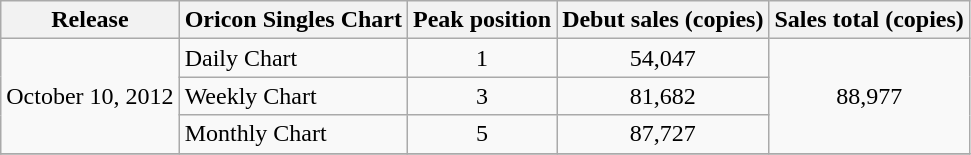<table class="wikitable">
<tr>
<th>Release</th>
<th>Oricon Singles Chart</th>
<th>Peak position</th>
<th>Debut sales (copies)</th>
<th>Sales total (copies)</th>
</tr>
<tr>
<td rowspan="3">October 10, 2012</td>
<td>Daily Chart</td>
<td align="center">1</td>
<td align="center">54,047</td>
<td style="text-align:center;" rowspan="3">88,977</td>
</tr>
<tr>
<td>Weekly Chart</td>
<td align="center">3</td>
<td align="center">81,682</td>
</tr>
<tr>
<td>Monthly Chart</td>
<td align="center">5</td>
<td align="center">87,727</td>
</tr>
<tr>
</tr>
</table>
